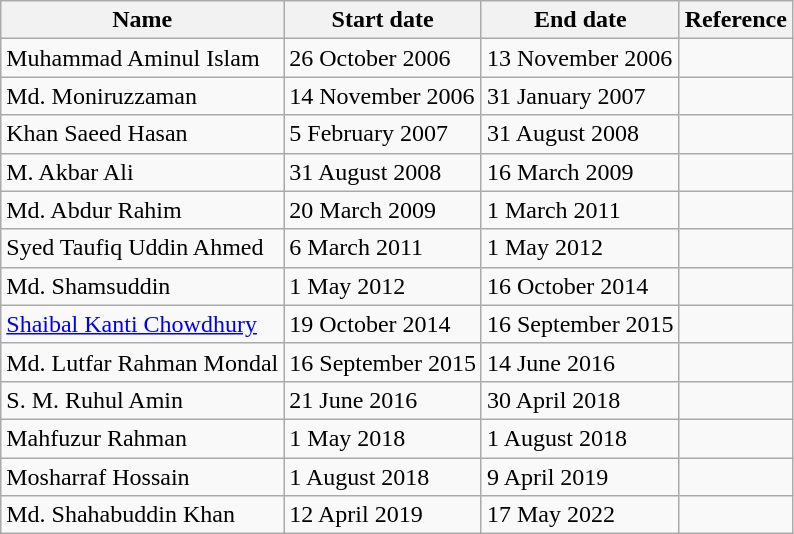<table class="wikitable">
<tr>
<th>Name</th>
<th>Start date</th>
<th>End date</th>
<th>Reference</th>
</tr>
<tr>
<td>Muhammad Aminul Islam</td>
<td>26 October 2006</td>
<td>13 November 2006</td>
<td></td>
</tr>
<tr>
<td>Md. Moniruzzaman</td>
<td>14 November 2006</td>
<td>31 January 2007</td>
<td></td>
</tr>
<tr>
<td>Khan Saeed Hasan</td>
<td>5 February 2007</td>
<td>31 August 2008</td>
<td></td>
</tr>
<tr>
<td>M. Akbar Ali</td>
<td>31 August 2008</td>
<td>16 March 2009</td>
<td></td>
</tr>
<tr>
<td>Md. Abdur Rahim</td>
<td>20 March 2009</td>
<td>1 March 2011</td>
<td></td>
</tr>
<tr>
<td>Syed Taufiq Uddin Ahmed</td>
<td>6 March 2011</td>
<td>1 May 2012</td>
<td></td>
</tr>
<tr>
<td>Md. Shamsuddin</td>
<td>1 May 2012</td>
<td>16 October 2014</td>
<td></td>
</tr>
<tr>
<td><a href='#'>Shaibal Kanti Chowdhury</a></td>
<td>19 October 2014</td>
<td>16 September 2015</td>
<td></td>
</tr>
<tr>
<td>Md. Lutfar Rahman Mondal</td>
<td>16 September 2015</td>
<td>14 June 2016</td>
<td></td>
</tr>
<tr>
<td>S. M. Ruhul Amin</td>
<td>21 June 2016</td>
<td>30 April 2018</td>
<td></td>
</tr>
<tr>
<td>Mahfuzur Rahman</td>
<td>1 May 2018</td>
<td>1 August 2018</td>
<td></td>
</tr>
<tr>
<td>Mosharraf Hossain</td>
<td>1 August 2018</td>
<td>9 April 2019</td>
<td></td>
</tr>
<tr>
<td>Md. Shahabuddin Khan</td>
<td>12 April 2019</td>
<td>17 May 2022</td>
<td></td>
</tr>
</table>
